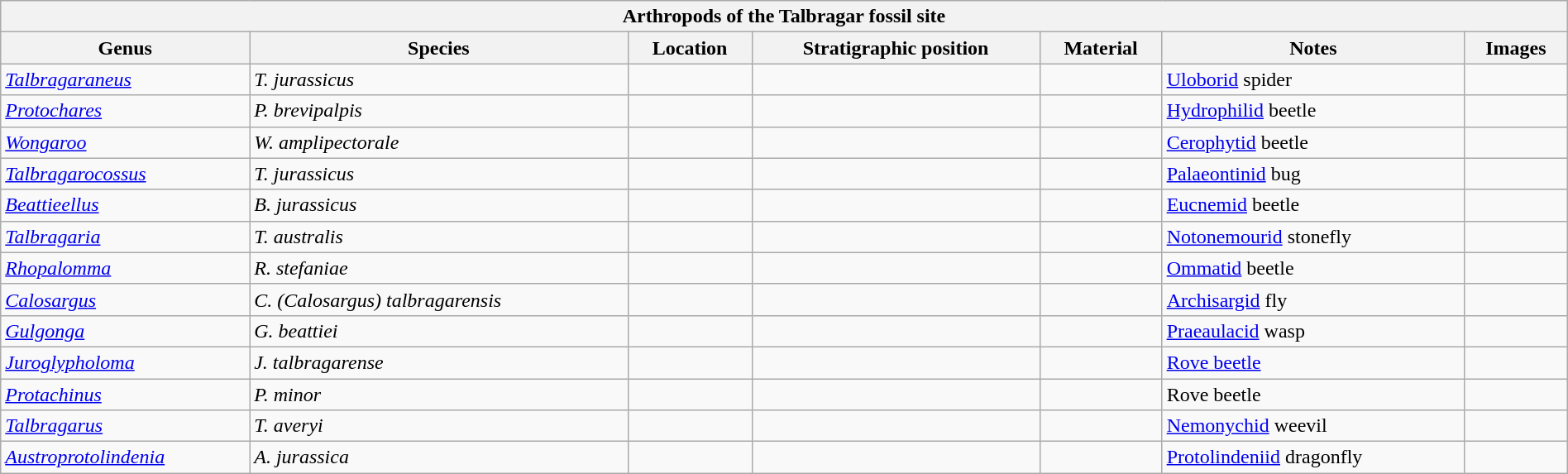<table class="wikitable" align="center" width="100%">
<tr>
<th colspan="7" align="center">Arthropods of the Talbragar fossil site</th>
</tr>
<tr>
<th>Genus</th>
<th>Species</th>
<th>Location</th>
<th>Stratigraphic position</th>
<th>Material</th>
<th>Notes</th>
<th>Images</th>
</tr>
<tr>
<td><em><a href='#'>Talbragaraneus</a></em></td>
<td><em>T. jurassicus</em></td>
<td></td>
<td></td>
<td></td>
<td><a href='#'>Uloborid</a> spider</td>
<td></td>
</tr>
<tr>
<td><em><a href='#'>Protochares</a></em></td>
<td><em>P. brevipalpis</em></td>
<td></td>
<td></td>
<td></td>
<td><a href='#'>Hydrophilid</a> beetle</td>
<td></td>
</tr>
<tr>
<td><em><a href='#'>Wongaroo</a></em></td>
<td><em>W. amplipectorale</em></td>
<td></td>
<td></td>
<td></td>
<td><a href='#'>Cerophytid</a> beetle</td>
<td></td>
</tr>
<tr>
<td><em><a href='#'>Talbragarocossus</a></em></td>
<td><em>T. jurassicus</em></td>
<td></td>
<td></td>
<td></td>
<td><a href='#'>Palaeontinid</a> bug</td>
<td></td>
</tr>
<tr>
<td><em><a href='#'>Beattieellus</a></em></td>
<td><em>B. jurassicus</em></td>
<td></td>
<td></td>
<td></td>
<td><a href='#'>Eucnemid</a> beetle</td>
<td></td>
</tr>
<tr>
<td><em><a href='#'>Talbragaria</a></em></td>
<td><em>T. australis</em></td>
<td></td>
<td></td>
<td></td>
<td><a href='#'>Notonemourid</a> stonefly</td>
<td></td>
</tr>
<tr>
<td><em><a href='#'>Rhopalomma</a></em></td>
<td><em>R. stefaniae</em></td>
<td></td>
<td></td>
<td></td>
<td><a href='#'>Ommatid</a> beetle</td>
<td></td>
</tr>
<tr>
<td><em><a href='#'>Calosargus</a></em></td>
<td><em>C. (Calosargus) talbragarensis</em></td>
<td></td>
<td></td>
<td></td>
<td><a href='#'>Archisargid</a> fly</td>
<td></td>
</tr>
<tr>
<td><em><a href='#'>Gulgonga</a></em></td>
<td><em>G. beattiei</em></td>
<td></td>
<td></td>
<td></td>
<td><a href='#'>Praeaulacid</a> wasp</td>
<td></td>
</tr>
<tr>
<td><em><a href='#'>Juroglypholoma</a></em></td>
<td><em>J. talbragarense</em></td>
<td></td>
<td></td>
<td></td>
<td><a href='#'>Rove beetle</a></td>
<td></td>
</tr>
<tr>
<td><em><a href='#'>Protachinus</a></em></td>
<td><em>P. minor</em></td>
<td></td>
<td></td>
<td></td>
<td>Rove beetle</td>
<td></td>
</tr>
<tr>
<td><em><a href='#'>Talbragarus</a></em></td>
<td><em>T. averyi</em></td>
<td></td>
<td></td>
<td></td>
<td><a href='#'>Nemonychid</a> weevil</td>
<td></td>
</tr>
<tr>
<td><em><a href='#'>Austroprotolindenia</a></em></td>
<td><em>A. jurassica</em></td>
<td></td>
<td></td>
<td></td>
<td><a href='#'>Protolindeniid</a> dragonfly</td>
<td></td>
</tr>
</table>
